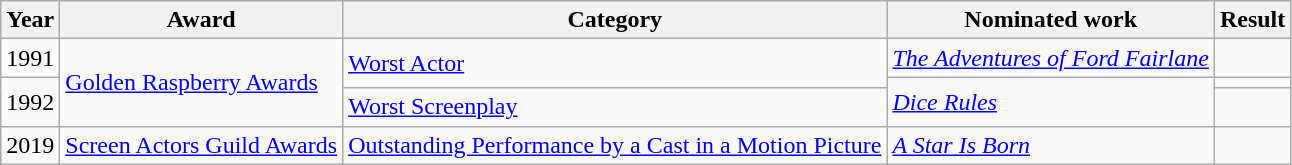<table class="wikitable sortable">
<tr>
<th>Year</th>
<th>Award</th>
<th>Category</th>
<th>Nominated work</th>
<th>Result</th>
</tr>
<tr>
<td>1991</td>
<td rowspan="3"><a href='#'>Golden Raspberry Awards</a></td>
<td rowspan="2"><a href='#'>Worst Actor</a></td>
<td><em><a href='#'>The Adventures of Ford Fairlane</a></em></td>
<td></td>
</tr>
<tr>
<td rowspan="2">1992</td>
<td rowspan="2"><em><a href='#'>Dice Rules</a></em></td>
<td></td>
</tr>
<tr>
<td><a href='#'>Worst Screenplay</a> </td>
<td></td>
</tr>
<tr>
<td>2019</td>
<td><a href='#'>Screen Actors Guild Awards</a></td>
<td><a href='#'>Outstanding Performance by a Cast in a Motion Picture</a> </td>
<td><em><a href='#'>A Star Is Born</a></em></td>
<td></td>
</tr>
</table>
